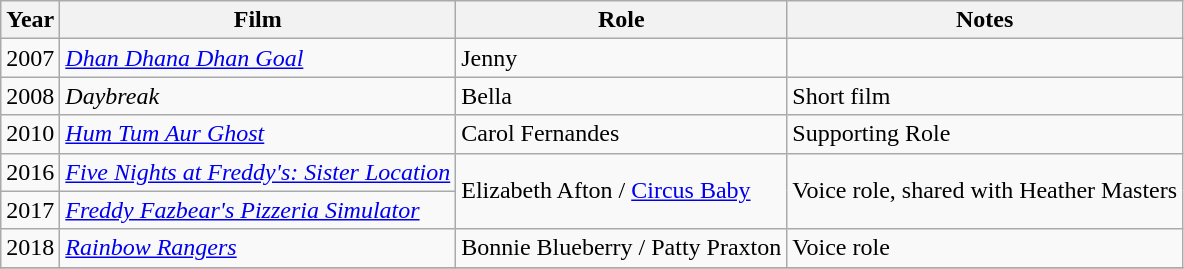<table class="wikitable sortable">
<tr>
<th>Year</th>
<th>Film</th>
<th>Role</th>
<th>Notes</th>
</tr>
<tr>
<td>2007</td>
<td><em><a href='#'>Dhan Dhana Dhan Goal</a></em></td>
<td>Jenny</td>
<td></td>
</tr>
<tr>
<td>2008</td>
<td><em>Daybreak</em></td>
<td>Bella</td>
<td>Short film</td>
</tr>
<tr>
<td>2010</td>
<td><em><a href='#'>Hum Tum Aur Ghost</a></em></td>
<td>Carol Fernandes</td>
<td>Supporting Role</td>
</tr>
<tr>
<td>2016</td>
<td><em><a href='#'>Five Nights at Freddy's: Sister Location</a></em></td>
<td rowspan="2">Elizabeth Afton / <a href='#'>Circus Baby</a></td>
<td rowspan="2">Voice role, shared with Heather Masters</td>
</tr>
<tr>
<td>2017</td>
<td><em><a href='#'>Freddy Fazbear's Pizzeria Simulator</a></em></td>
</tr>
<tr>
<td>2018</td>
<td><em><a href='#'>Rainbow Rangers</a></em></td>
<td>Bonnie Blueberry / Patty Praxton<br></td>
<td>Voice role</td>
</tr>
<tr>
</tr>
</table>
